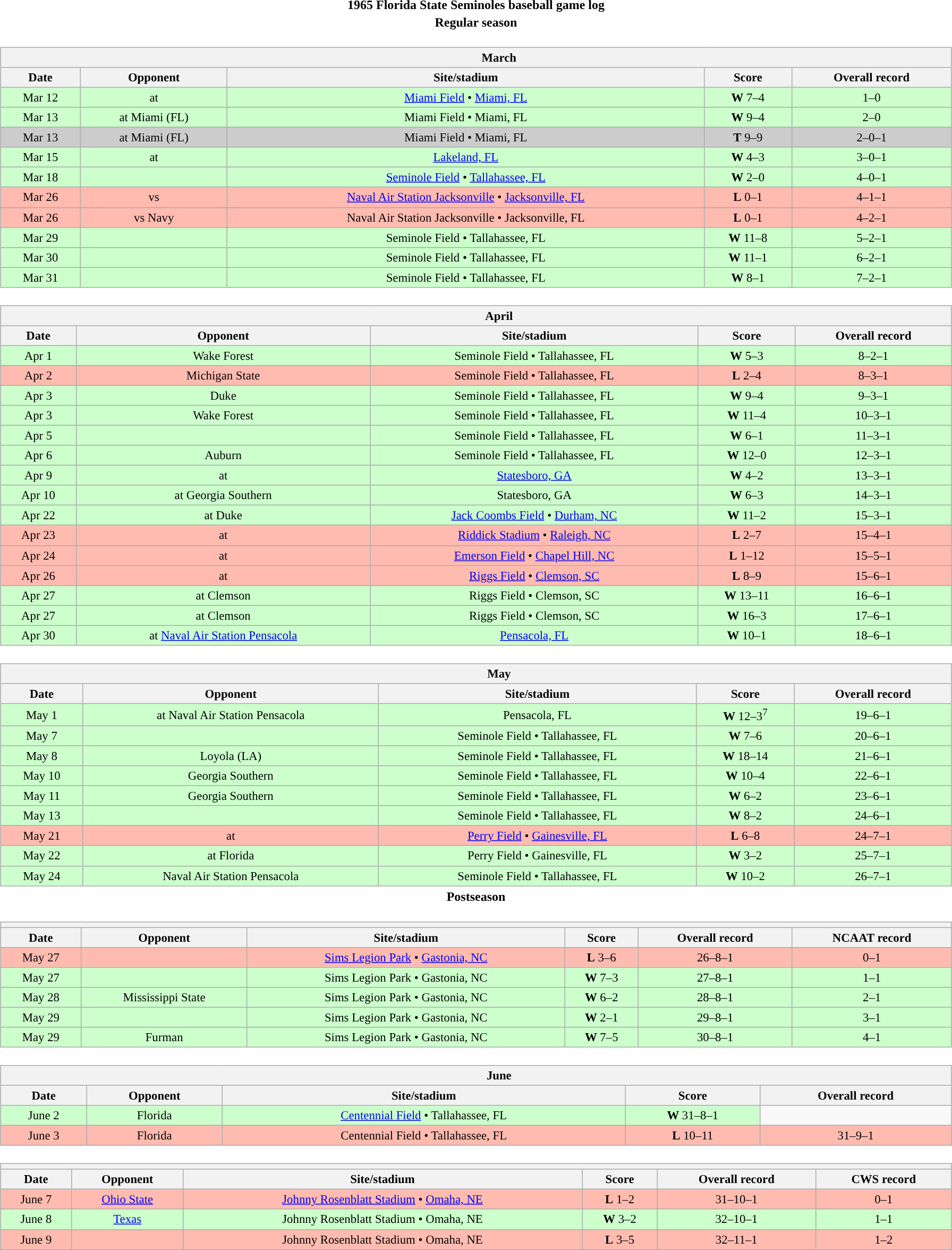<table class="toccolours" width=95% style="margin:1.5em auto; text-align:center;">
<tr>
<th colspan=2>1965 Florida State Seminoles baseball game log</th>
</tr>
<tr>
<th colspan=2>Regular season</th>
</tr>
<tr valign="top">
<td><br><table class="wikitable collapsible collapsed" style="margin:auto; font-size:95%; width:100%">
<tr>
<th colspan=11 style="padding-left:4em;">March</th>
</tr>
<tr>
<th>Date</th>
<th>Opponent</th>
<th>Site/stadium</th>
<th>Score</th>
<th>Overall record</th>
</tr>
<tr bgcolor=ccffcc>
<td>Mar 12</td>
<td>at </td>
<td><a href='#'>Miami Field</a> • <a href='#'>Miami, FL</a></td>
<td><strong>W</strong> 7–4</td>
<td>1–0</td>
</tr>
<tr bgcolor=ccffcc>
<td>Mar 13</td>
<td>at Miami (FL)</td>
<td>Miami Field • Miami, FL</td>
<td><strong>W</strong> 9–4</td>
<td>2–0</td>
</tr>
<tr bgcolor=cccccc>
<td>Mar 13</td>
<td>at Miami (FL)</td>
<td>Miami Field • Miami, FL</td>
<td><strong>T</strong> 9–9</td>
<td>2–0–1</td>
</tr>
<tr bgcolor=ccffcc>
<td>Mar 15</td>
<td>at </td>
<td><a href='#'>Lakeland, FL</a></td>
<td><strong>W</strong> 4–3</td>
<td>3–0–1</td>
</tr>
<tr bgcolor=ccffcc>
<td>Mar 18</td>
<td></td>
<td><a href='#'>Seminole Field</a> • <a href='#'>Tallahassee, FL</a></td>
<td><strong>W</strong> 2–0</td>
<td>4–0–1</td>
</tr>
<tr bgcolor=ffbbb>
<td>Mar 26</td>
<td>vs </td>
<td><a href='#'>Naval Air Station Jacksonville</a> • <a href='#'>Jacksonville, FL</a></td>
<td><strong>L</strong> 0–1</td>
<td>4–1–1</td>
</tr>
<tr bgcolor=ffbbb>
<td>Mar 26</td>
<td>vs Navy</td>
<td>Naval Air Station Jacksonville • Jacksonville, FL</td>
<td><strong>L</strong> 0–1</td>
<td>4–2–1</td>
</tr>
<tr bgcolor=ccffcc>
<td>Mar 29</td>
<td></td>
<td>Seminole Field • Tallahassee, FL</td>
<td><strong>W</strong> 11–8</td>
<td>5–2–1</td>
</tr>
<tr bgcolor=ccffcc>
<td>Mar 30</td>
<td></td>
<td>Seminole Field • Tallahassee, FL</td>
<td><strong>W</strong> 11–1</td>
<td>6–2–1</td>
</tr>
<tr bgcolor=ccffcc>
<td>Mar 31</td>
<td></td>
<td>Seminole Field • Tallahassee, FL</td>
<td><strong>W</strong> 8–1</td>
<td>7–2–1</td>
</tr>
</table>
</td>
</tr>
<tr>
<td><br><table class="wikitable collapsible collapsed" style="margin:auto; font-size:95%; width:100%">
<tr>
<th colspan=11 style="padding-left:4em;">April</th>
</tr>
<tr>
<th>Date</th>
<th>Opponent</th>
<th>Site/stadium</th>
<th>Score</th>
<th>Overall record</th>
</tr>
<tr bgcolor=ccffcc>
<td>Apr 1</td>
<td>Wake Forest</td>
<td>Seminole Field • Tallahassee, FL</td>
<td><strong>W</strong> 5–3</td>
<td>8–2–1</td>
</tr>
<tr bgcolor=ffbbb>
<td>Apr 2</td>
<td>Michigan State</td>
<td>Seminole Field • Tallahassee, FL</td>
<td><strong>L</strong> 2–4</td>
<td>8–3–1</td>
</tr>
<tr bgcolor=ccffcc>
<td>Apr 3</td>
<td>Duke</td>
<td>Seminole Field • Tallahassee, FL</td>
<td><strong>W</strong> 9–4</td>
<td>9–3–1</td>
</tr>
<tr bgcolor=ccffcc>
<td>Apr 3</td>
<td>Wake Forest</td>
<td>Seminole Field • Tallahassee, FL</td>
<td><strong>W</strong> 11–4</td>
<td>10–3–1</td>
</tr>
<tr bgcolor=ccffcc>
<td>Apr 5</td>
<td></td>
<td>Seminole Field • Tallahassee, FL</td>
<td><strong>W</strong> 6–1</td>
<td>11–3–1</td>
</tr>
<tr bgcolor=ccffcc>
<td>Apr 6</td>
<td>Auburn</td>
<td>Seminole Field • Tallahassee, FL</td>
<td><strong>W</strong> 12–0</td>
<td>12–3–1</td>
</tr>
<tr bgcolor=ccffcc>
<td>Apr 9</td>
<td>at </td>
<td><a href='#'>Statesboro, GA</a></td>
<td><strong>W</strong> 4–2</td>
<td>13–3–1</td>
</tr>
<tr bgcolor=ccffcc>
<td>Apr 10</td>
<td>at Georgia Southern</td>
<td>Statesboro, GA</td>
<td><strong>W</strong> 6–3</td>
<td>14–3–1</td>
</tr>
<tr bgcolor=ccffcc>
<td>Apr 22</td>
<td>at Duke</td>
<td><a href='#'>Jack Coombs Field</a> • <a href='#'>Durham, NC</a></td>
<td><strong>W</strong> 11–2</td>
<td>15–3–1</td>
</tr>
<tr bgcolor=ffbbb>
<td>Apr 23</td>
<td>at </td>
<td><a href='#'>Riddick Stadium</a> • <a href='#'>Raleigh, NC</a></td>
<td><strong>L</strong> 2–7</td>
<td>15–4–1</td>
</tr>
<tr bgcolor=ffbbb>
<td>Apr 24</td>
<td>at </td>
<td><a href='#'>Emerson Field</a> • <a href='#'>Chapel Hill, NC</a></td>
<td><strong>L</strong> 1–12</td>
<td>15–5–1</td>
</tr>
<tr bgcolor=ffbbb>
<td>Apr 26</td>
<td>at </td>
<td><a href='#'>Riggs Field</a> • <a href='#'>Clemson, SC</a></td>
<td><strong>L</strong> 8–9</td>
<td>15–6–1</td>
</tr>
<tr bgcolor=ccffcc>
<td>Apr 27</td>
<td>at Clemson</td>
<td>Riggs Field • Clemson, SC</td>
<td><strong>W</strong> 13–11</td>
<td>16–6–1</td>
</tr>
<tr bgcolor=ccffcc>
<td>Apr 27</td>
<td>at Clemson</td>
<td>Riggs Field • Clemson, SC</td>
<td><strong>W</strong> 16–3</td>
<td>17–6–1</td>
</tr>
<tr bgcolor=ccffcc>
<td>Apr 30</td>
<td>at <a href='#'>Naval Air Station Pensacola</a></td>
<td><a href='#'>Pensacola, FL</a></td>
<td><strong>W</strong> 10–1</td>
<td>18–6–1</td>
</tr>
</table>
</td>
</tr>
<tr>
<td><br><table class="wikitable collapsible collapsed" style="margin:auto; font-size:95%; width:100%">
<tr>
<th colspan=11 style="padding-left:4em;">May</th>
</tr>
<tr>
<th>Date</th>
<th>Opponent</th>
<th>Site/stadium</th>
<th>Score</th>
<th>Overall record</th>
</tr>
<tr bgcolor=ccffcc>
<td>May 1</td>
<td>at Naval Air Station Pensacola</td>
<td>Pensacola, FL</td>
<td><strong>W</strong> 12–3<sup>7</sup></td>
<td>19–6–1</td>
</tr>
<tr bgcolor=ccffcc>
<td>May 7</td>
<td></td>
<td>Seminole Field • Tallahassee, FL</td>
<td><strong>W</strong> 7–6</td>
<td>20–6–1</td>
</tr>
<tr bgcolor=ccffcc>
<td>May 8</td>
<td>Loyola (LA)</td>
<td>Seminole Field • Tallahassee, FL</td>
<td><strong>W</strong> 18–14</td>
<td>21–6–1</td>
</tr>
<tr bgcolor=ccffcc>
<td>May 10</td>
<td>Georgia Southern</td>
<td>Seminole Field • Tallahassee, FL</td>
<td><strong>W</strong> 10–4</td>
<td>22–6–1</td>
</tr>
<tr bgcolor=ccffcc>
<td>May 11</td>
<td>Georgia Southern</td>
<td>Seminole Field • Tallahassee, FL</td>
<td><strong>W</strong> 6–2</td>
<td>23–6–1</td>
</tr>
<tr bgcolor=ccffcc>
<td>May 13</td>
<td></td>
<td>Seminole Field • Tallahassee, FL</td>
<td><strong>W</strong> 8–2</td>
<td>24–6–1</td>
</tr>
<tr bgcolor=ffbbb>
<td>May 21</td>
<td>at </td>
<td><a href='#'>Perry Field</a> • <a href='#'>Gainesville, FL</a></td>
<td><strong>L</strong> 6–8</td>
<td>24–7–1</td>
</tr>
<tr bgcolor=ccffcc>
<td>May 22</td>
<td>at Florida</td>
<td>Perry Field • Gainesville, FL</td>
<td><strong>W</strong> 3–2</td>
<td>25–7–1</td>
</tr>
<tr bgcolor=ccffcc>
<td>May 24</td>
<td>Naval Air Station Pensacola</td>
<td>Seminole Field • Tallahassee, FL</td>
<td><strong>W</strong> 10–2</td>
<td>26–7–1</td>
</tr>
</table>
</td>
</tr>
<tr>
<th colspan=2>Postseason</th>
</tr>
<tr valign="top">
<td><br><table class="wikitable collapsible collapsed" style="margin:auto; font-size:95%; width:100%">
<tr>
<th colspan=11 style="padding-left:4em;"><a href='#'></a></th>
</tr>
<tr>
<th>Date</th>
<th>Opponent</th>
<th>Site/stadium</th>
<th>Score</th>
<th>Overall record</th>
<th>NCAAT record</th>
</tr>
<tr bgcolor=ffbbb>
<td>May 27</td>
<td></td>
<td><a href='#'>Sims Legion Park</a> • <a href='#'>Gastonia, NC</a></td>
<td><strong>L</strong> 3–6</td>
<td>26–8–1</td>
<td>0–1</td>
</tr>
<tr bgcolor=ccffcc>
<td>May 27</td>
<td></td>
<td>Sims Legion Park • Gastonia, NC</td>
<td><strong>W</strong> 7–3</td>
<td>27–8–1</td>
<td>1–1</td>
</tr>
<tr bgcolor=ccffcc>
<td>May 28</td>
<td>Mississippi State</td>
<td>Sims Legion Park • Gastonia, NC</td>
<td><strong>W</strong> 6–2</td>
<td>28–8–1</td>
<td>2–1</td>
</tr>
<tr bgcolor=ccffcc>
<td>May 29</td>
<td></td>
<td>Sims Legion Park • Gastonia, NC</td>
<td><strong>W</strong> 2–1</td>
<td>29–8–1</td>
<td>3–1</td>
</tr>
<tr bgcolor=ccffcc>
<td>May 29</td>
<td>Furman</td>
<td>Sims Legion Park • Gastonia, NC</td>
<td><strong>W</strong> 7–5</td>
<td>30–8–1</td>
<td>4–1</td>
</tr>
</table>
</td>
</tr>
<tr valign="top">
<td><br><table class="wikitable collapsible collapsed" style="margin:auto; font-size:95%; width:100%">
<tr>
<th colspan=11 style="padding-left:4em; ">June</th>
</tr>
<tr>
<th>Date</th>
<th>Opponent</th>
<th>Site/stadium</th>
<th>Score</th>
<th>Overall record</th>
</tr>
<tr bgcolor=ccffcc>
<td>June 2</td>
<td>Florida</td>
<td><a href='#'>Centennial Field</a> • Tallahassee, FL</td>
<td><strong>W</strong> 31–8–1</td>
</tr>
<tr bgcolor=ffbbb>
<td>June 3</td>
<td>Florida</td>
<td>Centennial Field • Tallahassee, FL</td>
<td><strong>L</strong> 10–11</td>
<td>31–9–1</td>
</tr>
</table>
</td>
</tr>
<tr valign="top">
<td><br><table class="wikitable collapsible collapsed" style="margin:auto; font-size:95%; width:100%">
<tr>
<th colspan=11 style="padding-left:4em; "><a href='#'></a></th>
</tr>
<tr>
<th>Date</th>
<th>Opponent</th>
<th>Site/stadium</th>
<th>Score</th>
<th>Overall record</th>
<th>CWS record</th>
</tr>
<tr bgcolor=ffbbb>
<td>June 7</td>
<td><a href='#'>Ohio State</a></td>
<td><a href='#'>Johnny Rosenblatt Stadium</a> • <a href='#'>Omaha, NE</a></td>
<td><strong>L</strong> 1–2</td>
<td>31–10–1</td>
<td>0–1</td>
</tr>
<tr bgcolor=ccffcc>
<td>June 8</td>
<td><a href='#'>Texas</a></td>
<td>Johnny Rosenblatt Stadium • Omaha, NE</td>
<td><strong>W</strong> 3–2</td>
<td>32–10–1</td>
<td>1–1</td>
</tr>
<tr bgcolor=ffbbb>
<td>June 9</td>
<td></td>
<td>Johnny Rosenblatt Stadium • Omaha, NE</td>
<td><strong>L</strong> 3–5</td>
<td>32–11–1</td>
<td>1–2</td>
</tr>
</table>
</td>
</tr>
</table>
